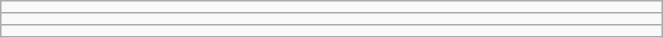<table class="wikitable" style=" text-align:center; font-size:110%;" width="35%">
<tr>
<td></td>
</tr>
<tr>
<td></td>
</tr>
<tr>
<td></td>
</tr>
</table>
